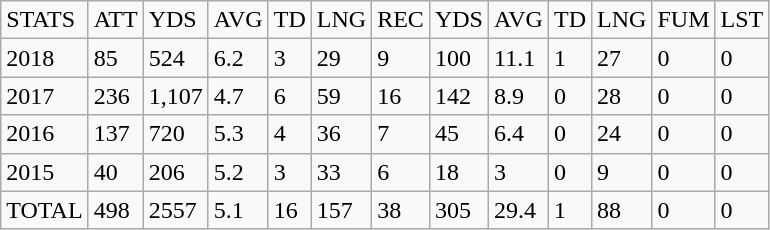<table class="wikitable">
<tr>
<td>STATS</td>
<td>ATT</td>
<td>YDS</td>
<td>AVG</td>
<td>TD</td>
<td>LNG</td>
<td>REC</td>
<td>YDS</td>
<td>AVG</td>
<td>TD</td>
<td>LNG</td>
<td>FUM</td>
<td>LST</td>
</tr>
<tr>
<td>2018</td>
<td>85</td>
<td>524</td>
<td>6.2</td>
<td>3</td>
<td>29</td>
<td>9</td>
<td>100</td>
<td>11.1</td>
<td>1</td>
<td>27</td>
<td>0</td>
<td>0</td>
</tr>
<tr>
<td>2017</td>
<td>236</td>
<td>1,107</td>
<td>4.7</td>
<td>6</td>
<td>59</td>
<td>16</td>
<td>142</td>
<td>8.9</td>
<td>0</td>
<td>28</td>
<td>0</td>
<td>0</td>
</tr>
<tr>
<td>2016</td>
<td>137</td>
<td>720</td>
<td>5.3</td>
<td>4</td>
<td>36</td>
<td>7</td>
<td>45</td>
<td>6.4</td>
<td>0</td>
<td>24</td>
<td>0</td>
<td>0</td>
</tr>
<tr>
<td>2015</td>
<td>40</td>
<td>206</td>
<td>5.2</td>
<td>3</td>
<td>33</td>
<td>6</td>
<td>18</td>
<td>3</td>
<td>0</td>
<td>9</td>
<td>0</td>
<td>0</td>
</tr>
<tr>
<td>TOTAL</td>
<td>498</td>
<td>2557</td>
<td>5.1</td>
<td>16</td>
<td>157</td>
<td>38</td>
<td>305</td>
<td>29.4</td>
<td>1</td>
<td>88</td>
<td>0</td>
<td>0</td>
</tr>
</table>
